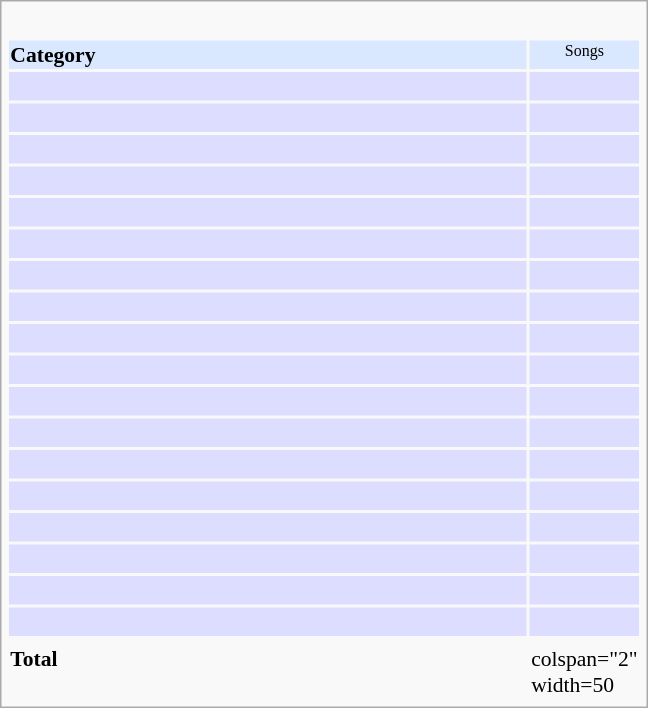<table class="infobox" style="width: 30em; text-align: left; font-size: 90%; vertical-align: middle;">
<tr>
<td colspan="2" style="text-align:center;"><br></td>
</tr>
<tr style="background:#d9e8ff;">
<th style="vertical-align: middle;">Category</th>
<td style="background;text-align:center; font-size:8pt; width:60px;">Songs</td>
</tr>
<tr style="background:#ddf;text-align:center;">
<td style="text-align:center;"><br></td>
<td></td>
</tr>
<tr style="background:#ddf;">
<td style="text-align:center;"><br></td>
<td></td>
</tr>
<tr style="background:#ddf;text-align:center;">
<td style="text-align:center;"><br></td>
<td></td>
</tr>
<tr style="background:#ddf;text-align:center;">
<td style="text-align:center;"><br></td>
<td></td>
</tr>
<tr style="background:#ddf;text-align:center;">
<td style="text-align:center;"><br></td>
<td></td>
</tr>
<tr style="background:#ddf;text-align:center;">
<td style="text-align:center;"><br></td>
<td></td>
</tr>
<tr style="background:#ddf;text-align:center;">
<td style="text-align:center;"><br></td>
<td></td>
</tr>
<tr style="background:#ddf;text-align:center;">
<td style="text-align:center;"><br></td>
<td></td>
</tr>
<tr style="background:#ddf;text-align:center;">
<td style="text-align:center;"><br></td>
<td></td>
</tr>
<tr style="background:#ddf;text-align:center;">
<td style="text-align:center;"><br></td>
<td></td>
</tr>
<tr style="background:#ddf;text-align:center;">
<td style="text-align:center;"><br></td>
<td></td>
</tr>
<tr style="background:#ddf;text-align:center;">
<td style="text-align:center;"><br></td>
<td></td>
</tr>
<tr style="background:#ddf;text-align:center;">
<td style="text-align:center;"><br></td>
<td></td>
</tr>
<tr style="background:#ddf;text-align:center;">
<td style="text-align:center;"><br></td>
<td></td>
</tr>
<tr style="background:#ddf;text-align:center;">
<td style="text-align:center;"><br></td>
<td></td>
</tr>
<tr style="background:#ddf;text-align:center;">
<td style="text-align:center;"><br></td>
<td></td>
</tr>
<tr style="background:#ddf;text-align:center;">
<td style="text-align:center;"><br></td>
<td></td>
</tr>
<tr style="background:#ddf;text-align:center;">
<td style="text-align:center;"><br></td>
<td></td>
</tr>
<tr>
<td colspan="2" style="text-align:center;"></td>
</tr>
<tr>
<td><strong>Total</strong></td>
<td>colspan="2" width=50 </td>
</tr>
</table>
